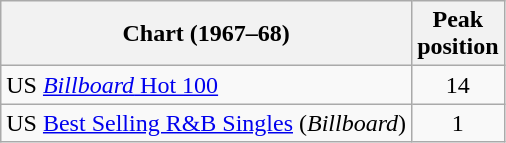<table class="wikitable sortable">
<tr>
<th>Chart (1967–68)</th>
<th>Peak<br>position</th>
</tr>
<tr>
<td>US <a href='#'><em>Billboard</em> Hot 100</a></td>
<td align="center">14</td>
</tr>
<tr>
<td>US <a href='#'>Best Selling R&B Singles</a> (<em>Billboard</em>)</td>
<td align="center">1</td>
</tr>
</table>
